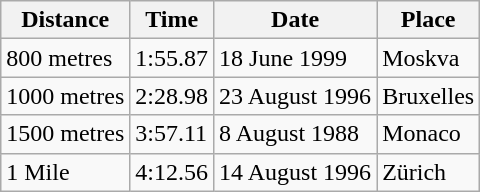<table class=wikitable>
<tr>
<th>Distance</th>
<th>Time</th>
<th>Date</th>
<th>Place</th>
</tr>
<tr>
<td>800 metres</td>
<td>1:55.87</td>
<td>18 June 1999</td>
<td>Moskva</td>
</tr>
<tr>
<td>1000 metres</td>
<td>2:28.98 </td>
<td>23 August 1996</td>
<td>Bruxelles</td>
</tr>
<tr>
<td>1500 metres</td>
<td>3:57.11</td>
<td>8 August 1988</td>
<td>Monaco</td>
</tr>
<tr>
<td>1 Mile</td>
<td>4:12.56 </td>
<td>14 August 1996</td>
<td>Zürich</td>
</tr>
</table>
